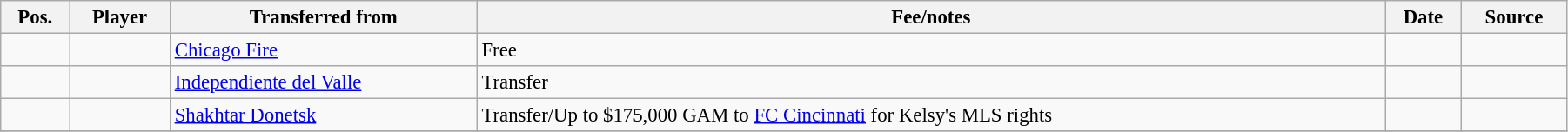<table class="wikitable sortable" style="width:95%; text-align:center; font-size:95%; text-align:left;">
<tr>
<th><strong>Pos.</strong></th>
<th><strong>Player</strong></th>
<th><strong>Transferred from</strong></th>
<th><strong>Fee/notes</strong></th>
<th><strong>Date</strong></th>
<th><strong>Source</strong></th>
</tr>
<tr>
<td></td>
<td></td>
<td> <a href='#'>Chicago Fire</a></td>
<td>Free</td>
<td></td>
<td></td>
</tr>
<tr>
<td></td>
<td></td>
<td> <a href='#'>Independiente del Valle</a></td>
<td>Transfer</td>
<td></td>
<td></td>
</tr>
<tr>
<td></td>
<td></td>
<td> <a href='#'>Shakhtar Donetsk</a></td>
<td>Transfer/Up to $175,000 GAM to <a href='#'>FC Cincinnati</a> for Kelsy's MLS rights</td>
<td></td>
<td></td>
</tr>
<tr>
</tr>
</table>
